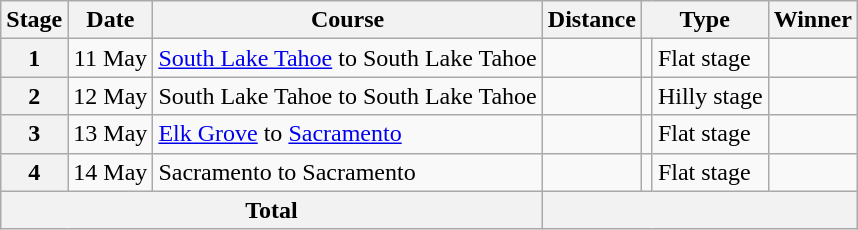<table class=wikitable>
<tr>
<th>Stage</th>
<th>Date</th>
<th>Course</th>
<th>Distance</th>
<th colspan=2>Type</th>
<th>Winner</th>
</tr>
<tr>
<th align=center>1</th>
<td align=center>11 May</td>
<td><a href='#'>South Lake Tahoe</a> to South Lake Tahoe</td>
<td align=center></td>
<td align=center></td>
<td>Flat stage</td>
<td></td>
</tr>
<tr>
<th align=center>2</th>
<td align=center>12 May</td>
<td>South Lake Tahoe to South Lake Tahoe</td>
<td align=center></td>
<td align=center></td>
<td>Hilly stage</td>
<td></td>
</tr>
<tr>
<th align=center>3</th>
<td align=center>13 May</td>
<td><a href='#'>Elk Grove</a> to <a href='#'>Sacramento</a></td>
<td align=center></td>
<td align=center></td>
<td>Flat stage</td>
<td></td>
</tr>
<tr>
<th align=center>4</th>
<td align=center>14 May</td>
<td>Sacramento to Sacramento</td>
<td align=center></td>
<td align=center></td>
<td>Flat stage</td>
<td></td>
</tr>
<tr>
<th colspan=3>Total</th>
<th colspan=5></th>
</tr>
</table>
